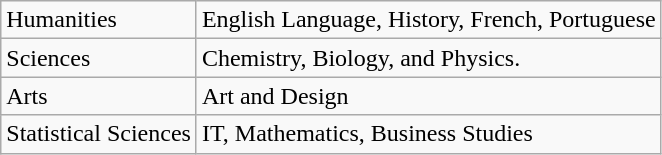<table class="wikitable">
<tr>
<td>Humanities</td>
<td>English Language, History, French, Portuguese</td>
</tr>
<tr>
<td>Sciences</td>
<td>Chemistry, Biology, and Physics.</td>
</tr>
<tr>
<td>Arts</td>
<td>Art and Design</td>
</tr>
<tr>
<td>Statistical Sciences</td>
<td>IT, Mathematics, Business Studies</td>
</tr>
</table>
